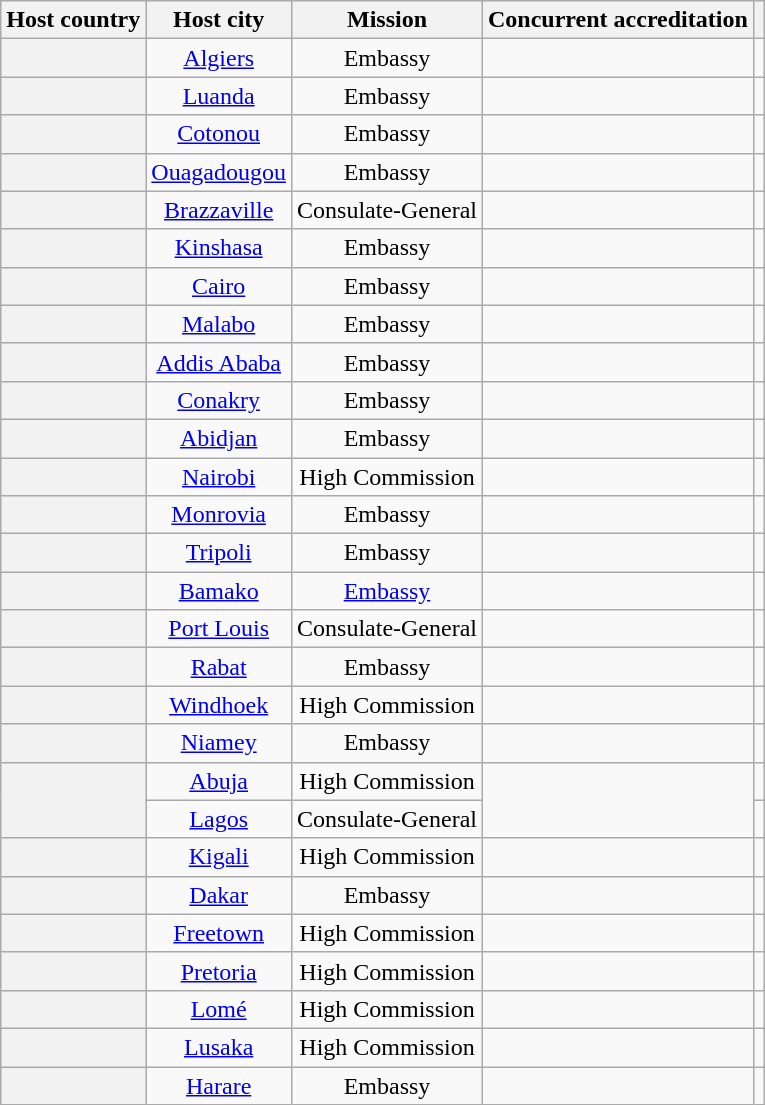<table class="wikitable plainrowheaders" style="text-align:center">
<tr>
<th scope="col">Host country</th>
<th scope="col">Host city</th>
<th scope="col">Mission</th>
<th scope="col">Concurrent accreditation</th>
<th scope="col"></th>
</tr>
<tr>
<th scope="row"></th>
<td><a href='#'>Algiers</a></td>
<td>Embassy</td>
<td></td>
<td></td>
</tr>
<tr>
<th scope="row"></th>
<td><a href='#'>Luanda</a></td>
<td>Embassy</td>
<td></td>
<td></td>
</tr>
<tr>
<th scope="row"></th>
<td><a href='#'>Cotonou</a></td>
<td>Embassy</td>
<td></td>
<td></td>
</tr>
<tr>
<th scope="row"></th>
<td><a href='#'>Ouagadougou</a></td>
<td>Embassy</td>
<td></td>
<td></td>
</tr>
<tr>
<th scope="row"></th>
<td><a href='#'>Brazzaville</a></td>
<td>Consulate-General</td>
<td></td>
<td></td>
</tr>
<tr>
<th scope="row"></th>
<td><a href='#'>Kinshasa</a></td>
<td>Embassy</td>
<td></td>
<td></td>
</tr>
<tr>
<th scope="row"></th>
<td><a href='#'>Cairo</a></td>
<td>Embassy</td>
<td></td>
<td></td>
</tr>
<tr>
<th scope="row"></th>
<td><a href='#'>Malabo</a></td>
<td>Embassy</td>
<td></td>
<td></td>
</tr>
<tr>
<th scope="row"></th>
<td><a href='#'>Addis Ababa</a></td>
<td>Embassy</td>
<td></td>
<td></td>
</tr>
<tr>
<th scope="row"></th>
<td><a href='#'>Conakry</a></td>
<td>Embassy</td>
<td></td>
<td></td>
</tr>
<tr>
<th scope="row"></th>
<td><a href='#'>Abidjan</a></td>
<td>Embassy</td>
<td></td>
<td></td>
</tr>
<tr>
<th scope="row"></th>
<td><a href='#'>Nairobi</a></td>
<td>High Commission</td>
<td></td>
<td></td>
</tr>
<tr>
<th scope="row"></th>
<td><a href='#'>Monrovia</a></td>
<td>Embassy</td>
<td></td>
<td></td>
</tr>
<tr>
<th scope="row"></th>
<td><a href='#'>Tripoli</a></td>
<td>Embassy</td>
<td></td>
<td></td>
</tr>
<tr>
<th scope="row"></th>
<td><a href='#'>Bamako</a></td>
<td><a href='#'>Embassy</a></td>
<td></td>
<td></td>
</tr>
<tr>
<th scope="row"></th>
<td><a href='#'>Port Louis</a></td>
<td>Consulate-General</td>
<td></td>
<td></td>
</tr>
<tr>
<th scope="row"></th>
<td><a href='#'>Rabat</a></td>
<td>Embassy</td>
<td></td>
<td></td>
</tr>
<tr>
<th scope="row"></th>
<td><a href='#'>Windhoek</a></td>
<td>High Commission</td>
<td></td>
<td></td>
</tr>
<tr>
<th scope="row"></th>
<td><a href='#'>Niamey</a></td>
<td>Embassy</td>
<td></td>
<td></td>
</tr>
<tr>
<th scope="row" rowspan="2"></th>
<td><a href='#'>Abuja</a></td>
<td>High Commission</td>
<td rowspan="2"></td>
<td></td>
</tr>
<tr>
<td><a href='#'>Lagos</a></td>
<td>Consulate-General</td>
<td></td>
</tr>
<tr>
<th scope="row"></th>
<td><a href='#'>Kigali</a></td>
<td>High Commission</td>
<td></td>
<td></td>
</tr>
<tr>
<th scope="row"></th>
<td><a href='#'>Dakar</a></td>
<td>Embassy</td>
<td></td>
<td></td>
</tr>
<tr>
<th scope="row"></th>
<td><a href='#'>Freetown</a></td>
<td>High Commission</td>
<td></td>
<td></td>
</tr>
<tr>
<th scope="row"></th>
<td><a href='#'>Pretoria</a></td>
<td>High Commission</td>
<td></td>
<td></td>
</tr>
<tr>
<th scope="row"></th>
<td><a href='#'>Lomé</a></td>
<td>High Commission</td>
<td></td>
<td></td>
</tr>
<tr>
<th scope="row"></th>
<td><a href='#'>Lusaka</a></td>
<td>High Commission</td>
<td></td>
<td></td>
</tr>
<tr>
<th scope="row"></th>
<td><a href='#'>Harare</a></td>
<td>Embassy</td>
<td></td>
<td></td>
</tr>
</table>
